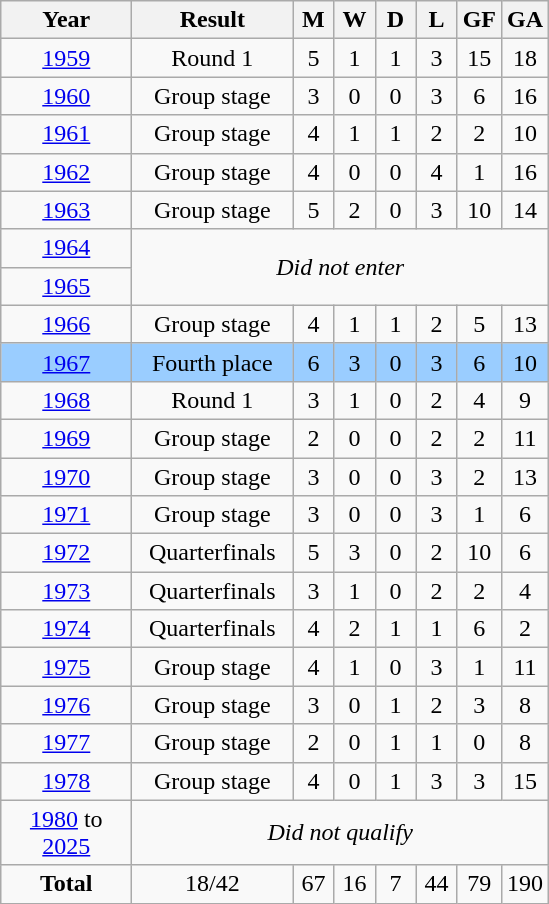<table class="wikitable" style="text-align: center">
<tr>
<th width=80>Year</th>
<th width=100>Result</th>
<th width=20>M</th>
<th width=20>W</th>
<th width=20>D</th>
<th width=20>L</th>
<th width=20>GF</th>
<th width=20>GA</th>
</tr>
<tr>
<td> <a href='#'>1959</a></td>
<td>Round 1</td>
<td>5</td>
<td>1</td>
<td>1</td>
<td>3</td>
<td>15</td>
<td>18</td>
</tr>
<tr>
<td> <a href='#'>1960</a></td>
<td>Group stage</td>
<td>3</td>
<td>0</td>
<td>0</td>
<td>3</td>
<td>6</td>
<td>16</td>
</tr>
<tr>
<td> <a href='#'>1961</a></td>
<td>Group stage</td>
<td>4</td>
<td>1</td>
<td>1</td>
<td>2</td>
<td>2</td>
<td>10</td>
</tr>
<tr>
<td> <a href='#'>1962</a></td>
<td>Group stage</td>
<td>4</td>
<td>0</td>
<td>0</td>
<td>4</td>
<td>1</td>
<td>16</td>
</tr>
<tr>
<td> <a href='#'>1963</a></td>
<td>Group stage</td>
<td>5</td>
<td>2</td>
<td>0</td>
<td>3</td>
<td>10</td>
<td>14</td>
</tr>
<tr>
<td> <a href='#'>1964</a></td>
<td colspan=7 rowspan=2><em>Did not enter</em></td>
</tr>
<tr>
<td> <a href='#'>1965</a></td>
</tr>
<tr>
<td> <a href='#'>1966</a></td>
<td>Group stage</td>
<td>4</td>
<td>1</td>
<td>1</td>
<td>2</td>
<td>5</td>
<td>13</td>
</tr>
<tr bgcolor=#9acdff>
<td> <a href='#'>1967</a></td>
<td>Fourth place</td>
<td>6</td>
<td>3</td>
<td>0</td>
<td>3</td>
<td>6</td>
<td>10</td>
</tr>
<tr>
<td> <a href='#'>1968</a></td>
<td>Round 1</td>
<td>3</td>
<td>1</td>
<td>0</td>
<td>2</td>
<td>4</td>
<td>9</td>
</tr>
<tr>
<td> <a href='#'>1969</a></td>
<td>Group stage</td>
<td>2</td>
<td>0</td>
<td>0</td>
<td>2</td>
<td>2</td>
<td>11</td>
</tr>
<tr>
<td> <a href='#'>1970</a></td>
<td>Group stage</td>
<td>3</td>
<td>0</td>
<td>0</td>
<td>3</td>
<td>2</td>
<td>13</td>
</tr>
<tr>
<td> <a href='#'>1971</a></td>
<td>Group stage</td>
<td>3</td>
<td>0</td>
<td>0</td>
<td>3</td>
<td>1</td>
<td>6</td>
</tr>
<tr>
<td> <a href='#'>1972</a></td>
<td>Quarterfinals</td>
<td>5</td>
<td>3</td>
<td>0</td>
<td>2</td>
<td>10</td>
<td>6</td>
</tr>
<tr>
<td> <a href='#'>1973</a></td>
<td>Quarterfinals</td>
<td>3</td>
<td>1</td>
<td>0</td>
<td>2</td>
<td>2</td>
<td>4</td>
</tr>
<tr>
<td> <a href='#'>1974</a></td>
<td>Quarterfinals</td>
<td>4</td>
<td>2</td>
<td>1</td>
<td>1</td>
<td>6</td>
<td>2</td>
</tr>
<tr>
<td> <a href='#'>1975</a></td>
<td>Group stage</td>
<td>4</td>
<td>1</td>
<td>0</td>
<td>3</td>
<td>1</td>
<td>11</td>
</tr>
<tr>
<td> <a href='#'>1976</a></td>
<td>Group stage</td>
<td>3</td>
<td>0</td>
<td>1</td>
<td>2</td>
<td>3</td>
<td>8</td>
</tr>
<tr>
<td> <a href='#'>1977</a></td>
<td>Group stage</td>
<td>2</td>
<td>0</td>
<td>1</td>
<td>1</td>
<td>0</td>
<td>8</td>
</tr>
<tr>
<td> <a href='#'>1978</a></td>
<td>Group stage</td>
<td>4</td>
<td>0</td>
<td>1</td>
<td>3</td>
<td>3</td>
<td>15</td>
</tr>
<tr>
<td><a href='#'>1980</a> to <a href='#'>2025</a></td>
<td colspan=7><em>Did not qualify</em></td>
</tr>
<tr>
<td><strong>Total</strong></td>
<td>18/42</td>
<td>67</td>
<td>16</td>
<td>7</td>
<td>44</td>
<td>79</td>
<td>190</td>
</tr>
</table>
